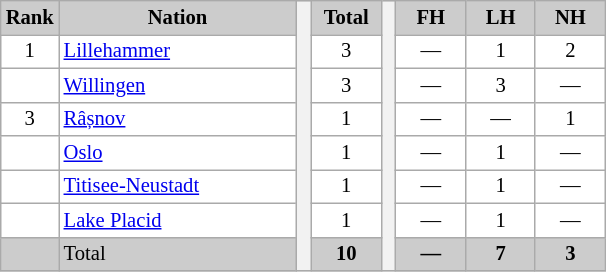<table class="wikitable plainrowheaders" style="background:#fff; font-size:86%; line-height:16px; border:grey solid 1px; border-collapse:collapse;">
<tr style="background:#ccc; text-align:center;">
<th style="background:#ccc;">Rank</th>
<th style="background:#ccc;">Nation</th>
<th rowspan="8" width="2"> </th>
<th width="40" style="background:#ccc;">Total</th>
<th rowspan="8" width="2"> </th>
<th style="background:#ccc;" width="40">FH</th>
<th style="background:#ccc;" width="40">LH</th>
<th style="background:#ccc;" width="40">NH</th>
</tr>
<tr align=center>
<td align=center>1</td>
<td align=left> <a href='#'>Lillehammer</a></td>
<td>3</td>
<td>—</td>
<td>1</td>
<td>2</td>
</tr>
<tr align=center>
<td align=center></td>
<td align=left> <a href='#'>Willingen</a></td>
<td>3</td>
<td>—</td>
<td>3</td>
<td>—</td>
</tr>
<tr align=center>
<td align=center>3</td>
<td align=left width=152> <a href='#'>Râșnov</a></td>
<td>1</td>
<td>—</td>
<td>—</td>
<td>1</td>
</tr>
<tr align=center>
<td align=center></td>
<td align=left> <a href='#'>Oslo</a></td>
<td>1</td>
<td>—</td>
<td>1</td>
<td>—</td>
</tr>
<tr align=center>
<td align=center></td>
<td align=left> <a href='#'>Titisee-Neustadt</a></td>
<td>1</td>
<td>—</td>
<td>1</td>
<td>—</td>
</tr>
<tr align=center>
<td align=center></td>
<td align=left> <a href='#'>Lake Placid</a></td>
<td>1</td>
<td>—</td>
<td>1</td>
<td>—</td>
</tr>
<tr bgcolor=#D3D3D3 align=center>
<th style="background:#ccc;"></th>
<td style="background:#ccc;" align=left>Total</td>
<td style="background:#ccc;"><strong>10</strong></td>
<td style="background:#ccc;"><strong>—</strong></td>
<td style="background:#ccc;"><strong>7</strong></td>
<td style="background:#ccc;"><strong>3</strong></td>
</tr>
</table>
